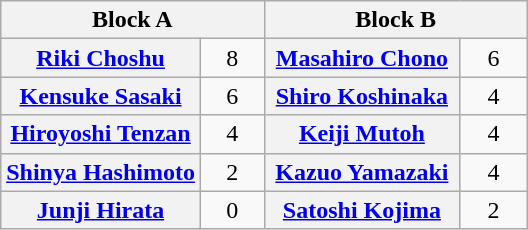<table class="wikitable" style="margin: 1em auto 1em auto;text-align:center">
<tr>
<th colspan="2" style="width:50%">Block A</th>
<th colspan="2" style="width:50%">Block B</th>
</tr>
<tr>
<th><a href='#'>Riki Choshu</a></th>
<td style="width:35px">8</td>
<th><a href='#'>Masahiro Chono</a></th>
<td style="width:35px">6</td>
</tr>
<tr>
<th><a href='#'>Kensuke Sasaki</a></th>
<td>6</td>
<th><a href='#'>Shiro Koshinaka</a></th>
<td>4</td>
</tr>
<tr>
<th><a href='#'>Hiroyoshi Tenzan</a></th>
<td>4</td>
<th><a href='#'>Keiji Mutoh</a></th>
<td>4</td>
</tr>
<tr>
<th><a href='#'>Shinya Hashimoto</a></th>
<td>2</td>
<th><a href='#'>Kazuo Yamazaki</a></th>
<td>4</td>
</tr>
<tr>
<th><a href='#'>Junji Hirata</a></th>
<td>0</td>
<th><a href='#'>Satoshi Kojima</a></th>
<td>2</td>
</tr>
</table>
